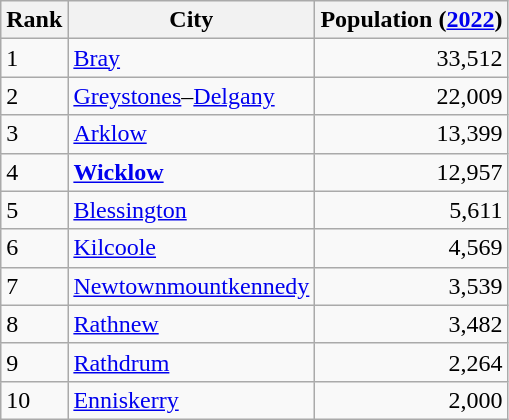<table class=wikitable>
<tr>
<th>Rank</th>
<th>City</th>
<th>Population (<a href='#'>2022</a>)</th>
</tr>
<tr>
<td>1</td>
<td><a href='#'>Bray</a></td>
<td style="text-align: right;">33,512</td>
</tr>
<tr>
<td>2</td>
<td><a href='#'>Greystones</a>–<a href='#'>Delgany</a></td>
<td style="text-align: right;">22,009</td>
</tr>
<tr>
<td>3</td>
<td><a href='#'>Arklow</a></td>
<td style="text-align: right;">13,399</td>
</tr>
<tr>
<td>4</td>
<td><strong><a href='#'>Wicklow</a></strong></td>
<td style="text-align: right;">12,957</td>
</tr>
<tr>
<td>5</td>
<td><a href='#'>Blessington</a></td>
<td style="text-align: right;">5,611</td>
</tr>
<tr>
<td>6</td>
<td><a href='#'>Kilcoole</a></td>
<td style="text-align: right;">4,569</td>
</tr>
<tr>
<td>7</td>
<td><a href='#'>Newtownmountkennedy</a></td>
<td style="text-align: right;">3,539</td>
</tr>
<tr>
<td>8</td>
<td><a href='#'>Rathnew</a></td>
<td style="text-align: right;">3,482</td>
</tr>
<tr>
<td>9</td>
<td><a href='#'>Rathdrum</a></td>
<td style="text-align: right;">2,264</td>
</tr>
<tr>
<td>10</td>
<td><a href='#'>Enniskerry</a></td>
<td style="text-align: right;">2,000</td>
</tr>
</table>
